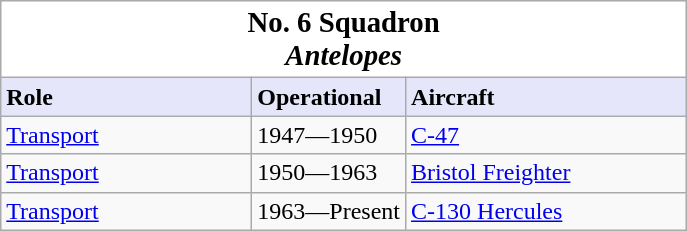<table class="wikitable">
<tr>
<th colspan="3" style="text-align: middle; background: white;"><big>No. 6 Squadron <br><em>Antelopes</em></big></th>
</tr>
<tr>
<th style="text-align: left; background: lavender;" width="160">Role</th>
<th style="text-align: left; background: lavender;" width=" ">Operational</th>
<th style="text-align: left; background: lavender;" width="180">Aircraft</th>
</tr>
<tr valign="top">
<td><a href='#'>Transport</a></td>
<td>1947—1950</td>
<td><a href='#'>C-47</a></td>
</tr>
<tr>
<td><a href='#'>Transport</a></td>
<td>1950—1963</td>
<td><a href='#'>Bristol Freighter</a></td>
</tr>
<tr>
<td><a href='#'>Transport</a></td>
<td>1963—Present</td>
<td><a href='#'>C-130 Hercules</a></td>
</tr>
</table>
